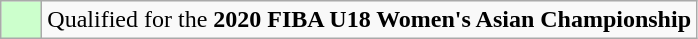<table class="wikitable">
<tr>
<td width=20px bgcolor="#ccffcc"></td>
<td>Qualified for the <strong>2020 FIBA U18 Women's Asian Championship</strong></td>
</tr>
</table>
